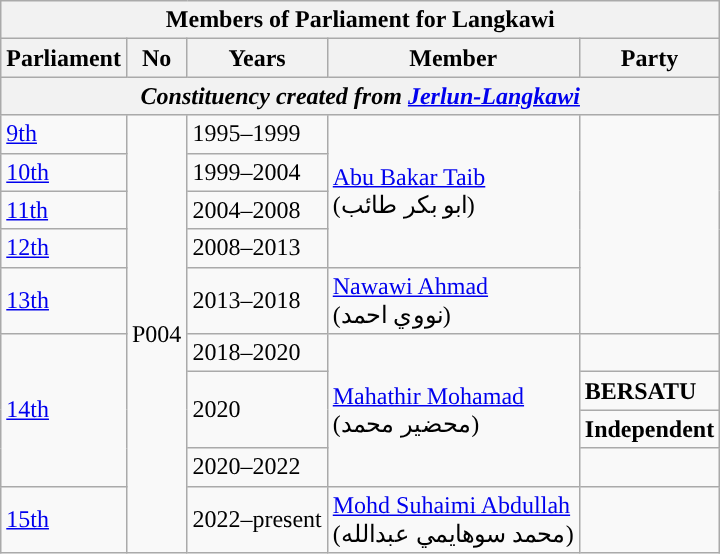<table class=wikitable>
<tr>
<th colspan="5">Members of Parliament for Langkawi</th>
</tr>
<tr>
<th>Parliament</th>
<th>No</th>
<th>Years</th>
<th>Member</th>
<th>Party</th>
</tr>
<tr>
<th colspan="5" align="center"><em>Constituency created from <a href='#'>Jerlun-Langkawi</a></em></th>
</tr>
<tr>
<td><a href='#'>9th</a></td>
<td rowspan="10">P004</td>
<td>1995–1999</td>
<td rowspan=4><a href='#'>Abu Bakar Taib</a>  <br> (ابو بكر طائب)</td>
<td rowspan="5"></td>
</tr>
<tr>
<td><a href='#'>10th</a></td>
<td>1999–2004</td>
</tr>
<tr>
<td><a href='#'>11th</a></td>
<td>2004–2008</td>
</tr>
<tr>
<td><a href='#'>12th</a></td>
<td>2008–2013</td>
</tr>
<tr>
<td><a href='#'>13th</a></td>
<td>2013–2018</td>
<td><a href='#'>Nawawi Ahmad</a>  <br> (نووي احمد)</td>
</tr>
<tr>
<td rowspan="4"><a href='#'>14th</a></td>
<td>2018–2020</td>
<td rowspan="4"><a href='#'>Mahathir Mohamad</a> <br>  (محضير محمد)</td>
<td></td>
</tr>
<tr>
<td rowspan="2">2020</td>
<td><strong>BERSATU</strong></td>
</tr>
<tr>
<td><strong>Independent</strong></td>
</tr>
<tr>
<td>2020–2022</td>
<td></td>
</tr>
<tr>
<td><a href='#'>15th</a></td>
<td>2022–present</td>
<td><a href='#'>Mohd Suhaimi Abdullah</a>  <br> (محمد سوهايمي عبدالله)</td>
<td></td>
</tr>
</table>
